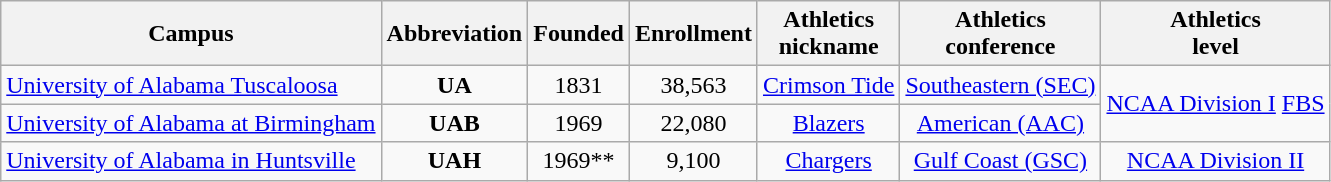<table class="wikitable sortable" style="text-align:center">
<tr>
<th>Campus</th>
<th>Abbreviation</th>
<th>Founded</th>
<th>Enrollment</th>
<th>Athletics<br>nickname</th>
<th>Athletics<br>conference</th>
<th>Athletics<br>level</th>
</tr>
<tr -->
<td align=left><a href='#'>University of Alabama Tuscaloosa</a></td>
<td><strong>UA</strong></td>
<td>1831</td>
<td>38,563</td>
<td><a href='#'>Crimson Tide</a></td>
<td><a href='#'>Southeastern (SEC)</a></td>
<td rowspan=2><a href='#'>NCAA Division I</a> <a href='#'>FBS</a></td>
</tr>
<tr -->
<td align=left><a href='#'>University of Alabama at Birmingham</a></td>
<td><strong>UAB</strong></td>
<td>1969</td>
<td>22,080</td>
<td><a href='#'>Blazers</a></td>
<td><a href='#'>American (AAC)</a></td>
</tr>
<tr -->
<td align=left><a href='#'>University of Alabama in Huntsville</a></td>
<td><strong>UAH</strong></td>
<td>1969**</td>
<td>9,100</td>
<td><a href='#'>Chargers</a></td>
<td><a href='#'>Gulf Coast (GSC)</a></td>
<td><a href='#'>NCAA Division II</a></td>
</tr>
</table>
